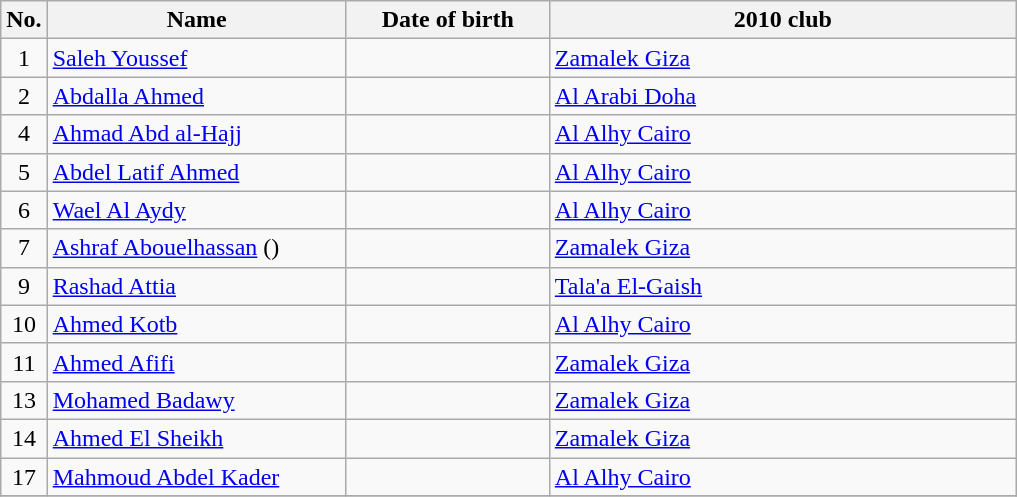<table class="wikitable sortable" style="font-size:100%; text-align:center;">
<tr>
<th>No.</th>
<th style="width:12em">Name</th>
<th style="width:8em">Date of birth</th>
<th style="width:19em">2010 club</th>
</tr>
<tr>
<td>1</td>
<td align=left><a href='#'>Saleh Youssef</a></td>
<td align=right></td>
<td align=left> <a href='#'>Zamalek Giza</a></td>
</tr>
<tr>
<td>2</td>
<td align=left><a href='#'>Abdalla Ahmed</a></td>
<td align=right></td>
<td align=left> <a href='#'>Al Arabi Doha</a></td>
</tr>
<tr>
<td>4</td>
<td align=left><a href='#'>Ahmad Abd al-Hajj</a></td>
<td align=right></td>
<td align=left> <a href='#'>Al Alhy Cairo</a></td>
</tr>
<tr>
<td>5</td>
<td align=left><a href='#'>Abdel Latif Ahmed</a></td>
<td align=right></td>
<td align=left> <a href='#'>Al Alhy Cairo</a></td>
</tr>
<tr>
<td>6</td>
<td align=left><a href='#'>Wael Al Aydy</a></td>
<td align=right></td>
<td align=left> <a href='#'>Al Alhy Cairo</a></td>
</tr>
<tr>
<td>7</td>
<td align=left><a href='#'>Ashraf Abouelhassan</a> ()</td>
<td align=right></td>
<td align=left> <a href='#'>Zamalek Giza</a></td>
</tr>
<tr>
<td>9</td>
<td align=left><a href='#'>Rashad Attia</a></td>
<td align=right></td>
<td align=left> <a href='#'>Tala'a El-Gaish</a></td>
</tr>
<tr>
<td>10</td>
<td align=left><a href='#'>Ahmed Kotb</a></td>
<td align=right></td>
<td align=left> <a href='#'>Al Alhy Cairo</a></td>
</tr>
<tr>
<td>11</td>
<td align=left><a href='#'>Ahmed Afifi</a></td>
<td align=right></td>
<td align=left> <a href='#'>Zamalek Giza</a></td>
</tr>
<tr>
<td>13</td>
<td align=left><a href='#'>Mohamed Badawy</a></td>
<td align=right></td>
<td align=left> <a href='#'>Zamalek Giza</a></td>
</tr>
<tr>
<td>14</td>
<td align=left><a href='#'>Ahmed El Sheikh</a></td>
<td align=right></td>
<td align=left> <a href='#'>Zamalek Giza</a></td>
</tr>
<tr>
<td>17</td>
<td align=left><a href='#'>Mahmoud Abdel Kader</a></td>
<td align=right></td>
<td align=left> <a href='#'>Al Alhy Cairo</a></td>
</tr>
<tr>
</tr>
</table>
